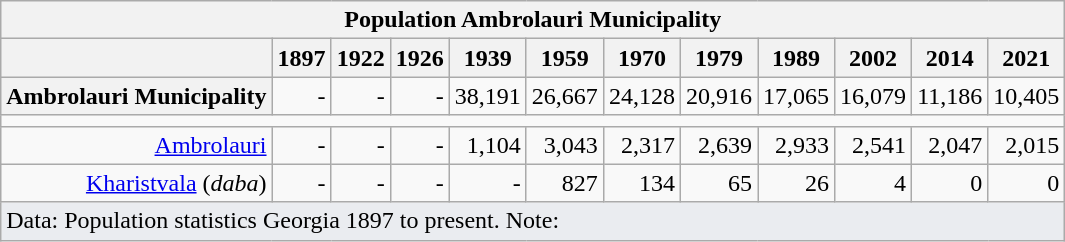<table class="wikitable" style="text-align:right">
<tr>
<th colspan=19>Population Ambrolauri Municipality</th>
</tr>
<tr>
<th></th>
<th>1897</th>
<th>1922</th>
<th>1926</th>
<th>1939</th>
<th>1959</th>
<th>1970</th>
<th>1979</th>
<th>1989</th>
<th>2002</th>
<th>2014</th>
<th>2021</th>
</tr>
<tr>
<th>Ambrolauri Municipality</th>
<td>-</td>
<td>-</td>
<td>-</td>
<td>38,191</td>
<td> 26,667</td>
<td> 24,128</td>
<td> 20,916</td>
<td> 17,065</td>
<td> 16,079</td>
<td>  11,186</td>
<td>  10,405</td>
</tr>
<tr>
<td colspan=15></td>
</tr>
<tr>
<td><a href='#'>Ambrolauri</a></td>
<td>-</td>
<td>-</td>
<td>-</td>
<td>1,104</td>
<td> 3,043</td>
<td> 2,317</td>
<td> 2,639</td>
<td> 2,933</td>
<td> 2,541</td>
<td> 2,047</td>
<td> 2,015</td>
</tr>
<tr>
<td><a href='#'>Kharistvala</a> (<em>daba</em>)</td>
<td>-</td>
<td>-</td>
<td>-</td>
<td>-</td>
<td>827</td>
<td> 134</td>
<td> 65</td>
<td> 26</td>
<td> 4</td>
<td> 0</td>
<td> 0</td>
</tr>
<tr>
<td colspan=15 class="wikitable" style="align:left;text-align:left;background-color:#eaecf0">Data: Population statistics Georgia 1897 to present. Note:</td>
</tr>
</table>
